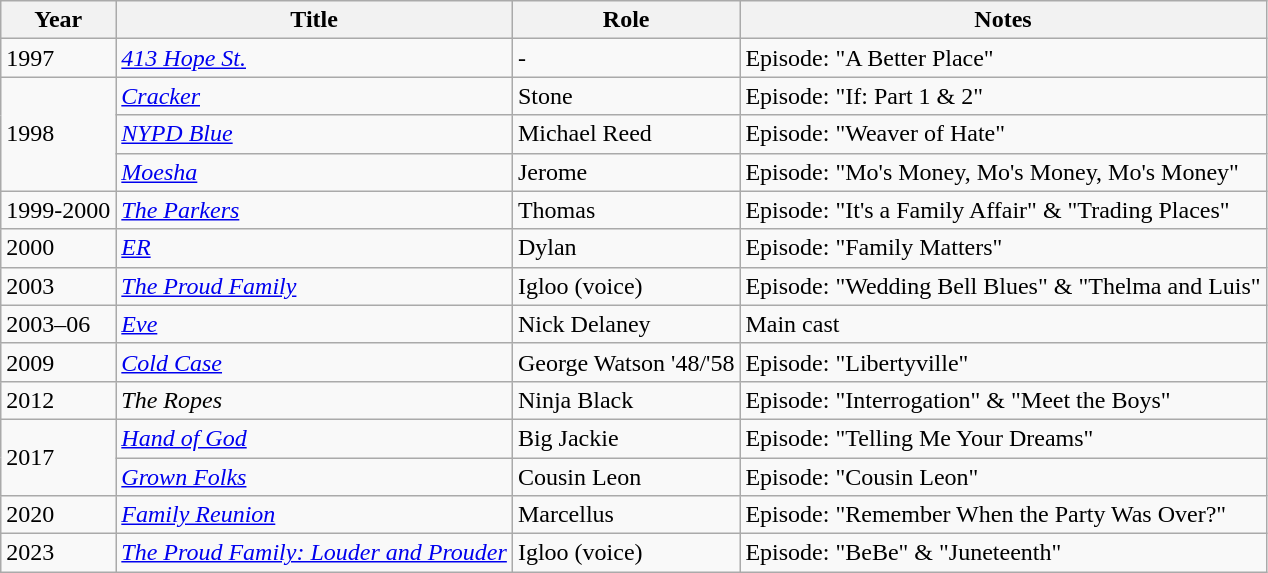<table class="wikitable plainrowheaders sortable" style="margin-right: 0;">
<tr>
<th>Year</th>
<th>Title</th>
<th>Role</th>
<th>Notes</th>
</tr>
<tr>
<td>1997</td>
<td><em><a href='#'>413 Hope St.</a></em></td>
<td>-</td>
<td>Episode: "A Better Place"</td>
</tr>
<tr>
<td rowspan=3>1998</td>
<td><em><a href='#'>Cracker</a></em></td>
<td>Stone</td>
<td>Episode: "If: Part 1 & 2"</td>
</tr>
<tr>
<td><em><a href='#'>NYPD Blue</a></em></td>
<td>Michael Reed</td>
<td>Episode: "Weaver of Hate"</td>
</tr>
<tr>
<td><em><a href='#'>Moesha</a></em></td>
<td>Jerome</td>
<td>Episode: "Mo's Money, Mo's Money, Mo's Money"</td>
</tr>
<tr>
<td>1999-2000</td>
<td><em><a href='#'>The Parkers</a></em></td>
<td>Thomas</td>
<td>Episode: "It's a Family Affair" & "Trading Places"</td>
</tr>
<tr>
<td>2000</td>
<td><em><a href='#'>ER</a></em></td>
<td>Dylan</td>
<td>Episode: "Family Matters"</td>
</tr>
<tr>
<td>2003</td>
<td><em><a href='#'>The Proud Family</a></em></td>
<td>Igloo (voice)</td>
<td>Episode: "Wedding Bell Blues" & "Thelma and Luis"</td>
</tr>
<tr>
<td>2003–06</td>
<td><em><a href='#'>Eve</a></em></td>
<td>Nick Delaney</td>
<td>Main cast</td>
</tr>
<tr>
<td>2009</td>
<td><em><a href='#'>Cold Case</a></em></td>
<td>George Watson '48/'58</td>
<td>Episode: "Libertyville"</td>
</tr>
<tr>
<td>2012</td>
<td><em>The Ropes</em></td>
<td>Ninja Black</td>
<td>Episode: "Interrogation" & "Meet the Boys"</td>
</tr>
<tr>
<td rowspan=2>2017</td>
<td><em><a href='#'>Hand of God</a></em></td>
<td>Big Jackie</td>
<td>Episode: "Telling Me Your Dreams"</td>
</tr>
<tr>
<td><em><a href='#'>Grown Folks</a></em></td>
<td>Cousin Leon</td>
<td>Episode: "Cousin Leon"</td>
</tr>
<tr>
<td>2020</td>
<td><em><a href='#'>Family Reunion</a></em></td>
<td>Marcellus</td>
<td>Episode: "Remember When the Party Was Over?"</td>
</tr>
<tr>
<td>2023</td>
<td><em><a href='#'>The Proud Family: Louder and Prouder</a></em></td>
<td>Igloo (voice)</td>
<td>Episode: "BeBe" & "Juneteenth"</td>
</tr>
</table>
